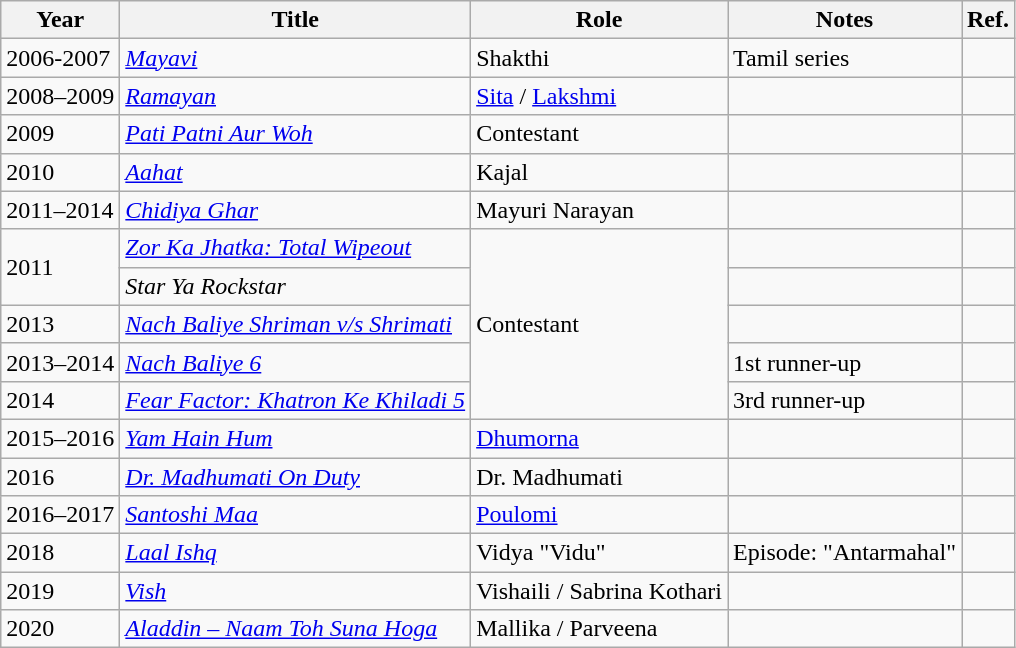<table class="wikitable sortable">
<tr>
<th>Year</th>
<th>Title</th>
<th>Role</th>
<th class="unsortable">Notes</th>
<th class="unsortable">Ref.</th>
</tr>
<tr>
<td>2006-2007</td>
<td><em><a href='#'>Mayavi</a></em></td>
<td>Shakthi</td>
<td>Tamil series</td>
<td></td>
</tr>
<tr>
<td>2008–2009</td>
<td><em><a href='#'>Ramayan</a></em></td>
<td><a href='#'>Sita</a> / <a href='#'>Lakshmi</a></td>
<td></td>
<td></td>
</tr>
<tr>
<td>2009</td>
<td><em><a href='#'>Pati Patni Aur Woh</a></em></td>
<td>Contestant</td>
<td></td>
<td></td>
</tr>
<tr>
<td>2010</td>
<td><em><a href='#'>Aahat</a></em></td>
<td>Kajal</td>
<td></td>
<td></td>
</tr>
<tr>
<td>2011–2014</td>
<td><em><a href='#'>Chidiya Ghar</a></em></td>
<td>Mayuri Narayan</td>
<td></td>
<td></td>
</tr>
<tr>
<td rowspan="2">2011</td>
<td><em><a href='#'>Zor Ka Jhatka: Total Wipeout</a></em></td>
<td rowspan="5">Contestant</td>
<td></td>
<td></td>
</tr>
<tr>
<td><em>Star Ya Rockstar</em></td>
<td></td>
<td></td>
</tr>
<tr>
<td>2013</td>
<td><em><a href='#'>Nach Baliye Shriman v/s Shrimati</a></em></td>
<td></td>
<td></td>
</tr>
<tr>
<td>2013–2014</td>
<td><em><a href='#'>Nach Baliye 6</a></em></td>
<td>1st runner-up</td>
<td></td>
</tr>
<tr>
<td>2014</td>
<td><em><a href='#'>Fear Factor: Khatron Ke Khiladi 5</a></em></td>
<td>3rd runner-up</td>
<td></td>
</tr>
<tr>
<td>2015–2016</td>
<td><em><a href='#'>Yam Hain Hum</a></em></td>
<td><a href='#'>Dhumorna</a></td>
<td></td>
<td></td>
</tr>
<tr>
<td>2016</td>
<td><em><a href='#'>Dr. Madhumati On Duty</a></em></td>
<td>Dr. Madhumati</td>
<td></td>
<td></td>
</tr>
<tr>
<td>2016–2017</td>
<td><em><a href='#'>Santoshi Maa</a></em></td>
<td><a href='#'>Poulomi</a></td>
<td></td>
<td></td>
</tr>
<tr>
<td>2018</td>
<td><em><a href='#'>Laal Ishq</a></em></td>
<td>Vidya "Vidu"</td>
<td>Episode: "Antarmahal"</td>
<td></td>
</tr>
<tr>
<td>2019</td>
<td><em><a href='#'>Vish</a></em></td>
<td>Vishaili / Sabrina Kothari</td>
<td></td>
<td></td>
</tr>
<tr>
<td>2020</td>
<td><em><a href='#'>Aladdin – Naam Toh Suna Hoga</a></em></td>
<td>Mallika / Parveena</td>
<td></td>
<td></td>
</tr>
</table>
